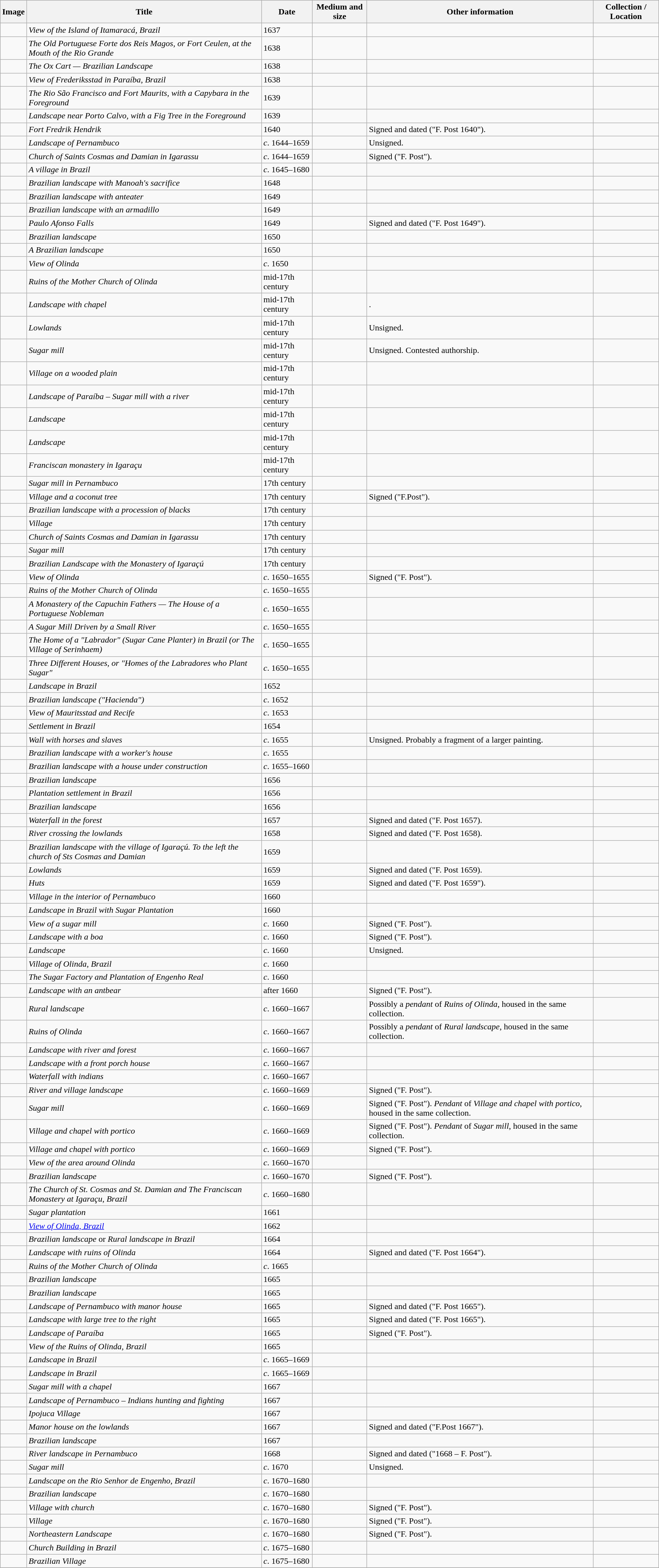<table class="wikitable" border="1">
<tr>
<th>Image</th>
<th>Title</th>
<th>Date</th>
<th>Medium and size</th>
<th>Other information</th>
<th>Collection / Location</th>
</tr>
<tr>
<td></td>
<td><em>View of the Island of Itamaracá, Brazil</em> </td>
<td>1637</td>
<td><br></td>
<td></td>
<td><br></td>
</tr>
<tr>
<td></td>
<td><em>The Old Portuguese Forte dos Reis Magos, or Fort Ceulen, at the Mouth of the Rio Grande </em> </td>
<td>1638</td>
<td><br></td>
<td></td>
<td><br></td>
</tr>
<tr>
<td></td>
<td><em>The Ox Cart — Brazilian Landscape</em> </td>
<td>1638</td>
<td><br></td>
<td></td>
<td><br></td>
</tr>
<tr>
<td></td>
<td><em>View of Frederiksstad in Paraíba, Brazil</em> </td>
<td>1638</td>
<td><br></td>
<td></td>
<td><br></td>
</tr>
<tr>
<td></td>
<td><em>The Rio São Francisco and Fort Maurits, with a Capybara in the Foreground </em> </td>
<td>1639</td>
<td><br></td>
<td></td>
<td><br></td>
</tr>
<tr>
<td></td>
<td><em>Landscape near Porto Calvo, with a Fig Tree in the Foreground</em> </td>
<td>1639</td>
<td><br></td>
<td></td>
<td><br></td>
</tr>
<tr>
<td></td>
<td><em>Fort Fredrik Hendrik</em></td>
<td>1640</td>
<td><br></td>
<td>Signed and dated ("F. Post 1640").</td>
<td><br></td>
</tr>
<tr>
<td></td>
<td><em>Landscape of Pernambuco</em></td>
<td><em>c</em>. 1644–1659</td>
<td><br></td>
<td>Unsigned.</td>
<td><br></td>
</tr>
<tr>
<td></td>
<td><em>Church of Saints Cosmas and Damian in Igarassu</em></td>
<td><em>c</em>. 1644–1659</td>
<td><br></td>
<td>Signed ("F. Post").</td>
<td><br></td>
</tr>
<tr>
<td></td>
<td><em>A village in Brazil</em> </td>
<td><em>c</em>. 1645–1680</td>
<td><br></td>
<td></td>
<td><br></td>
</tr>
<tr>
<td></td>
<td><em>Brazilian landscape with Manoah's sacrifice</em> </td>
<td>1648</td>
<td><br></td>
<td></td>
<td><br></td>
</tr>
<tr>
<td></td>
<td><em>Brazilian landscape with anteater</em> </td>
<td>1649</td>
<td><br></td>
<td></td>
<td><br></td>
</tr>
<tr>
<td></td>
<td><em>Brazilian landscape with an armadillo</em></td>
<td>1649</td>
<td><br></td>
<td></td>
<td><br></td>
</tr>
<tr>
<td></td>
<td><em>Paulo Afonso Falls</em></td>
<td>1649</td>
<td><br></td>
<td>Signed and dated ("F. Post 1649").</td>
<td><br></td>
</tr>
<tr>
<td></td>
<td><em>Brazilian landscape</em></td>
<td>1650</td>
<td><br></td>
<td></td>
<td><br></td>
</tr>
<tr>
<td></td>
<td><em>A Brazilian landscape</em> </td>
<td>1650</td>
<td><br></td>
<td></td>
<td><br></td>
</tr>
<tr>
<td></td>
<td><em>View of Olinda</em></td>
<td><em>c</em>. 1650</td>
<td><br></td>
<td></td>
<td><br></td>
</tr>
<tr>
<td></td>
<td><em>Ruins of the Mother Church of Olinda</em></td>
<td>mid-17th century</td>
<td><br></td>
<td></td>
<td><br></td>
</tr>
<tr>
<td></td>
<td><em>Landscape with chapel</em> </td>
<td>mid-17th century</td>
<td><br></td>
<td>.</td>
<td><br></td>
</tr>
<tr>
<td></td>
<td><em>Lowlands</em></td>
<td>mid-17th century</td>
<td><br></td>
<td>Unsigned.</td>
<td><br></td>
</tr>
<tr>
<td></td>
<td><em>Sugar mill</em></td>
<td>mid-17th century</td>
<td><br></td>
<td>Unsigned. Contested authorship.</td>
<td><br></td>
</tr>
<tr>
<td></td>
<td><em>Village on a wooded plain</em> </td>
<td>mid-17th century</td>
<td><br></td>
<td></td>
<td><br></td>
</tr>
<tr>
<td></td>
<td><em>Landscape of Paraíba – Sugar mill with a river</em> </td>
<td>mid-17th century</td>
<td><br></td>
<td></td>
<td><br></td>
</tr>
<tr>
<td></td>
<td><em>Landscape</em> </td>
<td>mid-17th century</td>
<td><br></td>
<td></td>
<td><br></td>
</tr>
<tr>
<td></td>
<td><em>Landscape</em> </td>
<td>mid-17th century</td>
<td><br></td>
<td></td>
<td><br></td>
</tr>
<tr>
<td></td>
<td><em>Franciscan monastery in Igaraçu</em></td>
<td>mid-17th century</td>
<td><br></td>
<td></td>
<td><br></td>
</tr>
<tr>
<td></td>
<td><em>Sugar mill in Pernambuco</em></td>
<td>17th century</td>
<td><br></td>
<td></td>
<td><br></td>
</tr>
<tr>
<td></td>
<td><em>Village and a coconut tree</em></td>
<td>17th century</td>
<td><br></td>
<td>Signed ("F.Post").</td>
<td><br></td>
</tr>
<tr>
<td></td>
<td><em>Brazilian landscape with a procession of blacks</em></td>
<td>17th century</td>
<td><br></td>
<td></td>
<td><br></td>
</tr>
<tr>
<td></td>
<td><em>Village</em></td>
<td>17th century</td>
<td><br></td>
<td></td>
<td><br></td>
</tr>
<tr>
<td></td>
<td><em>Church of Saints Cosmas and Damian in Igarassu</em></td>
<td>17th century</td>
<td><br></td>
<td></td>
<td><br></td>
</tr>
<tr>
<td></td>
<td><em>Sugar mill</em></td>
<td>17th century</td>
<td><br></td>
<td></td>
<td><br></td>
</tr>
<tr>
<td></td>
<td><em>Brazilian Landscape with the Monastery of Igaraçú</em></td>
<td>17th century</td>
<td><br></td>
<td></td>
<td><br></td>
</tr>
<tr>
<td></td>
<td><em>View of Olinda</em></td>
<td><em>c</em>. 1650–1655</td>
<td><br></td>
<td>Signed ("F. Post").</td>
<td><br></td>
</tr>
<tr>
<td></td>
<td><em>Ruins of the Mother Church of Olinda</em> </td>
<td><em>c</em>. 1650–1655</td>
<td><br></td>
<td></td>
<td><br></td>
</tr>
<tr>
<td></td>
<td><em>A Monastery of the Capuchin Fathers — The House of a Portuguese Nobleman </em> </td>
<td><em>c</em>. 1650–1655</td>
<td><br></td>
<td></td>
<td><br></td>
</tr>
<tr>
<td></td>
<td><em>A Sugar Mill Driven by a Small River</em> </td>
<td><em>c</em>. 1650–1655</td>
<td><br></td>
<td></td>
<td><br></td>
</tr>
<tr>
<td></td>
<td><em>The Home of a "Labrador" (Sugar Cane Planter) in Brazil (or The Village of Serinhaem)</em> </td>
<td><em>c</em>. 1650–1655</td>
<td><br></td>
<td></td>
<td><br></td>
</tr>
<tr>
<td></td>
<td><em>Three Different Houses, or "Homes of the Labradores who Plant Sugar"</em> </td>
<td><em>c</em>. 1650–1655</td>
<td><br></td>
<td></td>
<td><br></td>
</tr>
<tr>
<td></td>
<td><em>Landscape in Brazil</em> </td>
<td>1652</td>
<td><br></td>
<td></td>
<td><br></td>
</tr>
<tr>
<td></td>
<td><em>Brazilian landscape ("Hacienda")</em></td>
<td><em>c</em>. 1652</td>
<td><br></td>
<td></td>
<td><br></td>
</tr>
<tr>
<td></td>
<td><em>View of Mauritsstad and Recife</em> </td>
<td><em>c</em>. 1653</td>
<td><br></td>
<td></td>
<td><br></td>
</tr>
<tr>
<td></td>
<td><em>Settlement in Brazil</em> </td>
<td>1654</td>
<td><br></td>
<td></td>
<td><br></td>
</tr>
<tr>
<td></td>
<td><em>Wall with horses and slaves</em></td>
<td><em>c</em>. 1655</td>
<td><br></td>
<td>Unsigned. Probably a fragment of a larger painting.</td>
<td><br></td>
</tr>
<tr>
<td></td>
<td><em>Brazilian landscape with a worker's house</em> </td>
<td><em>c</em>. 1655</td>
<td><br></td>
<td></td>
<td><br></td>
</tr>
<tr>
<td></td>
<td><em>Brazilian landscape with a house under construction</em> </td>
<td><em>c</em>. 1655–1660</td>
<td><br></td>
<td></td>
<td><br></td>
</tr>
<tr>
<td></td>
<td><em>Brazilian landscape</em> </td>
<td>1656</td>
<td><br></td>
<td></td>
<td><br></td>
</tr>
<tr>
<td></td>
<td><em>Plantation settlement in Brazil</em> </td>
<td>1656</td>
<td><br></td>
<td></td>
<td><br></td>
</tr>
<tr>
<td></td>
<td><em>Brazilian landscape</em> </td>
<td>1656</td>
<td><br></td>
<td></td>
<td><br></td>
</tr>
<tr>
<td></td>
<td><em>Waterfall in the forest</em></td>
<td>1657</td>
<td><br></td>
<td>Signed and dated ("F. Post 1657).</td>
<td><br></td>
</tr>
<tr>
<td></td>
<td><em>River crossing the lowlands</em></td>
<td>1658</td>
<td><br></td>
<td>Signed and dated ("F. Post 1658).</td>
<td><br></td>
</tr>
<tr>
<td></td>
<td><em>Brazilian landscape with the village of Igaraçú. To the left the church of Sts Cosmas and Damian</em> </td>
<td>1659</td>
<td><br></td>
<td></td>
<td><br></td>
</tr>
<tr>
<td></td>
<td><em>Lowlands</em></td>
<td>1659</td>
<td><br></td>
<td>Signed and dated ("F. Post 1659).</td>
<td><br></td>
</tr>
<tr>
<td></td>
<td><em>Huts</em></td>
<td>1659</td>
<td><br></td>
<td>Signed and dated ("F. Post 1659").</td>
<td><br></td>
</tr>
<tr>
<td></td>
<td><em>Village in the interior of Pernambuco</em> </td>
<td>1660</td>
<td><br></td>
<td></td>
<td><br></td>
</tr>
<tr>
<td></td>
<td><em>Landscape in Brazil with Sugar Plantation</em> </td>
<td>1660</td>
<td><br></td>
<td></td>
<td><br></td>
</tr>
<tr>
<td></td>
<td><em>View of a sugar mill</em></td>
<td><em>c</em>. 1660</td>
<td><br></td>
<td>Signed ("F. Post").</td>
<td><br></td>
</tr>
<tr>
<td></td>
<td><em>Landscape with a boa</em></td>
<td><em>c</em>. 1660</td>
<td><br></td>
<td>Signed ("F. Post").</td>
<td><br></td>
</tr>
<tr>
<td></td>
<td><em>Landscape</em></td>
<td><em>c</em>. 1660</td>
<td><br></td>
<td>Unsigned.</td>
<td><br></td>
</tr>
<tr>
<td></td>
<td><em>Village of Olinda, Brazil</em> </td>
<td><em>c</em>. 1660</td>
<td><br></td>
<td></td>
<td><br></td>
</tr>
<tr>
<td></td>
<td><em>The Sugar Factory and Plantation of Engenho Real</em></td>
<td><em>c</em>. 1660</td>
<td><br></td>
<td></td>
<td><br></td>
</tr>
<tr>
<td></td>
<td><em>Landscape with an antbear</em></td>
<td>after 1660</td>
<td><br></td>
<td>Signed ("F. Post").</td>
<td><br></td>
</tr>
<tr>
<td></td>
<td><em>Rural landscape</em></td>
<td><em>c</em>. 1660–1667</td>
<td><br></td>
<td>Possibly a <em>pendant</em> of <em>Ruins of Olinda</em>, housed in the same collection.</td>
<td><br></td>
</tr>
<tr>
<td></td>
<td><em>Ruins of Olinda</em></td>
<td><em>c</em>. 1660–1667</td>
<td><br></td>
<td>Possibly a <em>pendant</em> of <em>Rural landscape</em>, housed in the same collection.</td>
<td><br></td>
</tr>
<tr>
<td></td>
<td><em>Landscape with river and forest</em> </td>
<td><em>c</em>. 1660–1667</td>
<td><br></td>
<td></td>
<td><br></td>
</tr>
<tr>
<td></td>
<td><em>Landscape with a front porch house</em> </td>
<td><em>c</em>. 1660–1667</td>
<td><br></td>
<td></td>
<td><br></td>
</tr>
<tr>
<td></td>
<td><em>Waterfall with indians</em> </td>
<td><em>c</em>. 1660–1667</td>
<td><br></td>
<td></td>
<td><br></td>
</tr>
<tr>
<td></td>
<td><em>River and village landscape</em></td>
<td><em>c</em>. 1660–1669</td>
<td><br></td>
<td>Signed ("F. Post").</td>
<td><br></td>
</tr>
<tr>
<td></td>
<td><em>Sugar mill</em></td>
<td><em>c</em>. 1660–1669</td>
<td><br></td>
<td>Signed ("F. Post"). <em>Pendant</em> of <em>Village and chapel with portico</em>, housed in the same collection.</td>
<td><br></td>
</tr>
<tr>
<td></td>
<td><em>Village and chapel with portico</em></td>
<td><em>c</em>. 1660–1669</td>
<td><br></td>
<td>Signed ("F. Post"). <em>Pendant</em> of <em>Sugar mill</em>, housed in the same collection.</td>
<td><br></td>
</tr>
<tr>
<td></td>
<td><em>Village and chapel with portico</em></td>
<td><em>c</em>. 1660–1669</td>
<td><br></td>
<td>Signed ("F. Post").</td>
<td><br></td>
</tr>
<tr>
<td></td>
<td><em>View of the area around Olinda</em> </td>
<td><em>c</em>. 1660–1670</td>
<td><br></td>
<td></td>
<td><br></td>
</tr>
<tr>
<td></td>
<td><em>Brazilian landscape</em></td>
<td><em>c</em>. 1660–1670</td>
<td><br></td>
<td>Signed ("F. Post").</td>
<td><br></td>
</tr>
<tr>
<td></td>
<td><em>The Church of St. Cosmas and St. Damian and The Franciscan Monastery at Igaraçu, Brazil</em> </td>
<td><em>c</em>. 1660–1680</td>
<td><br></td>
<td></td>
<td><br></td>
</tr>
<tr>
<td></td>
<td><em>Sugar plantation</em></td>
<td>1661</td>
<td><br></td>
<td></td>
<td><br></td>
</tr>
<tr>
<td></td>
<td><em><a href='#'>View of Olinda, Brazil</a></em> </td>
<td>1662</td>
<td><br></td>
<td></td>
<td><br></td>
</tr>
<tr>
<td></td>
<td><em>Brazilian landscape</em> or <em>Rural landscape in Brazil</em> </td>
<td>1664</td>
<td><br></td>
<td></td>
<td><br></td>
</tr>
<tr>
<td></td>
<td><em>Landscape with ruins of Olinda</em></td>
<td>1664</td>
<td><br></td>
<td>Signed and dated ("F. Post 1664").</td>
<td><br></td>
</tr>
<tr>
<td></td>
<td><em>Ruins of the Mother Church of Olinda</em> </td>
<td><em>c</em>. 1665</td>
<td><br></td>
<td></td>
<td><br></td>
</tr>
<tr>
<td></td>
<td><em>Brazilian landscape</em> </td>
<td>1665</td>
<td><br></td>
<td></td>
<td><br></td>
</tr>
<tr>
<td></td>
<td><em>Brazilian landscape</em> </td>
<td>1665</td>
<td><br></td>
<td></td>
<td><br></td>
</tr>
<tr>
<td></td>
<td><em>Landscape of Pernambuco with manor house</em></td>
<td>1665</td>
<td><br></td>
<td>Signed and dated ("F. Post 1665").</td>
<td><br></td>
</tr>
<tr>
<td></td>
<td><em>Landscape with large tree to the right</em></td>
<td>1665</td>
<td><br></td>
<td>Signed and dated ("F. Post 1665").</td>
<td><br></td>
</tr>
<tr>
<td></td>
<td><em>Landscape of Paraíba</em></td>
<td>1665</td>
<td><br></td>
<td>Signed ("F. Post").</td>
<td><br></td>
</tr>
<tr>
<td></td>
<td><em>View of the Ruins of Olinda, Brazil</em> </td>
<td>1665</td>
<td><br></td>
<td></td>
<td><br></td>
</tr>
<tr>
<td></td>
<td><em>Landscape in Brazil</em> </td>
<td><em>c</em>. 1665–1669</td>
<td><br></td>
<td></td>
<td><br></td>
</tr>
<tr>
<td></td>
<td><em>Landscape in Brazil</em> </td>
<td><em>c</em>. 1665–1669</td>
<td><br></td>
<td></td>
<td><br></td>
</tr>
<tr>
<td></td>
<td><em>Sugar mill with a chapel</em> </td>
<td>1667</td>
<td><br></td>
<td></td>
<td><br></td>
</tr>
<tr>
<td></td>
<td><em>Landscape of Pernambuco – Indians hunting and fighting</em> </td>
<td>1667</td>
<td><br></td>
<td></td>
<td><br></td>
</tr>
<tr>
<td></td>
<td><em>Ipojuca Village</em> </td>
<td>1667</td>
<td><br></td>
<td></td>
<td><br></td>
</tr>
<tr>
<td></td>
<td><em>Manor house on the lowlands</em></td>
<td>1667</td>
<td><br></td>
<td>Signed and dated ("F.Post 1667").</td>
<td><br></td>
</tr>
<tr>
<td></td>
<td><em>Brazilian landscape</em> </td>
<td>1667</td>
<td><br></td>
<td></td>
<td><br></td>
</tr>
<tr>
<td></td>
<td><em>River landscape in Pernambuco</em></td>
<td>1668</td>
<td><br></td>
<td>Signed and dated ("1668 – F. Post").</td>
<td><br></td>
</tr>
<tr>
<td></td>
<td><em>Sugar mill</em></td>
<td><em>c</em>. 1670</td>
<td><br></td>
<td>Unsigned.</td>
<td><br></td>
</tr>
<tr>
<td></td>
<td><em>Landscape on the Rio Senhor de Engenho, Brazil</em> </td>
<td><em>c</em>. 1670–1680</td>
<td><br></td>
<td></td>
<td><br></td>
</tr>
<tr>
<td></td>
<td><em>Brazilian landscape</em> </td>
<td><em>c</em>. 1670–1680</td>
<td><br></td>
<td></td>
<td><br></td>
</tr>
<tr>
<td></td>
<td><em>Village with church</em></td>
<td><em>c</em>. 1670–1680</td>
<td><br></td>
<td>Signed ("F. Post").</td>
<td><br></td>
</tr>
<tr>
<td></td>
<td><em>Village</em></td>
<td><em>c</em>. 1670–1680</td>
<td><br></td>
<td>Signed ("F. Post").</td>
<td><br></td>
</tr>
<tr>
<td></td>
<td><em>Northeastern Landscape</em></td>
<td><em>c</em>. 1670–1680</td>
<td><br></td>
<td>Signed ("F. Post").</td>
<td><br></td>
</tr>
<tr>
<td></td>
<td><em>Church Building in Brazil</em> </td>
<td><em>c</em>. 1675–1680</td>
<td><br></td>
<td></td>
<td><br></td>
</tr>
<tr>
<td></td>
<td><em>Brazilian Village</em> </td>
<td><em>c</em>. 1675–1680</td>
<td><br></td>
<td></td>
<td><br></td>
</tr>
<tr>
</tr>
</table>
